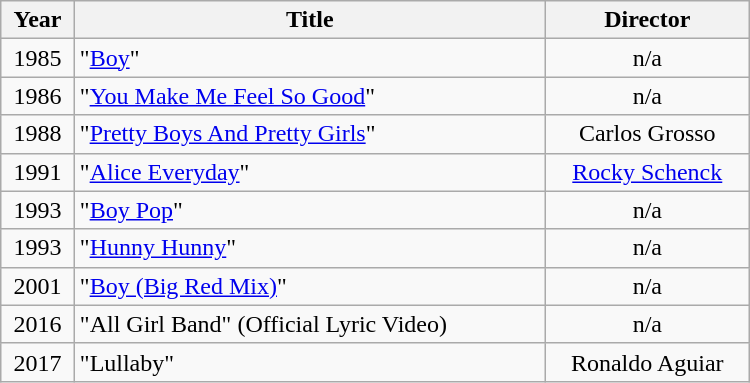<table class="wikitable" width="500em">
<tr>
<th>Year</th>
<th>Title</th>
<th>Director</th>
</tr>
<tr>
<td rowspan="1" align="center">1985</td>
<td>"<a href='#'>Boy</a>"</td>
<td align="center">n/a</td>
</tr>
<tr>
<td rowspan="1" align="center">1986</td>
<td>"<a href='#'>You Make Me Feel So Good</a>"</td>
<td align="center">n/a</td>
</tr>
<tr>
<td rowspan="1" align="center">1988</td>
<td>"<a href='#'>Pretty Boys And Pretty Girls</a>"</td>
<td align="center">Carlos Grosso</td>
</tr>
<tr>
<td rowspan="1" align="center">1991</td>
<td>"<a href='#'>Alice Everyday</a>"</td>
<td align="center"><a href='#'>Rocky Schenck</a></td>
</tr>
<tr>
<td rowspan="1" align="center">1993</td>
<td>"<a href='#'>Boy Pop</a>"</td>
<td align="center">n/a</td>
</tr>
<tr>
<td rowspan="1" align="center">1993</td>
<td>"<a href='#'>Hunny Hunny</a>"</td>
<td align="center">n/a</td>
</tr>
<tr>
<td rowspan="1" align="center">2001</td>
<td>"<a href='#'>Boy (Big Red Mix)</a>"</td>
<td align="center">n/a</td>
</tr>
<tr>
<td rowspan="1" align="center">2016</td>
<td>"All Girl Band" (Official Lyric Video)</td>
<td align="center">n/a</td>
</tr>
<tr>
<td rowspan="1" align="center">2017</td>
<td>"Lullaby"</td>
<td align="center">Ronaldo Aguiar</td>
</tr>
</table>
